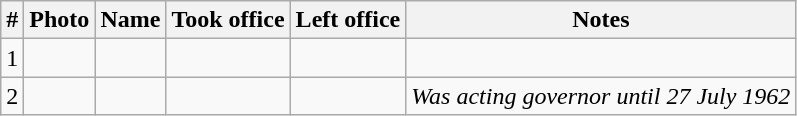<table class="wikitable">
<tr>
<th>#</th>
<th>Photo</th>
<th>Name</th>
<th>Took office</th>
<th>Left office</th>
<th>Notes</th>
</tr>
<tr>
<td>1</td>
<td></td>
<td></td>
<td></td>
<td></td>
<td></td>
</tr>
<tr>
<td>2</td>
<td></td>
<td></td>
<td></td>
<td></td>
<td><em>Was acting governor until 27 July 1962</em></td>
</tr>
</table>
